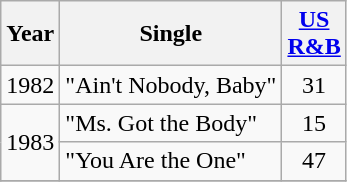<table class="wikitable" style="text-align:center;">
<tr>
<th>Year</th>
<th>Single</th>
<th><a href='#'>US<br>R&B</a></th>
</tr>
<tr>
<td>1982</td>
<td align="left">"Ain't Nobody, Baby"</td>
<td>31</td>
</tr>
<tr>
<td rowspan="2">1983</td>
<td align="left">"Ms. Got the Body"</td>
<td>15</td>
</tr>
<tr>
<td align="left">"You Are the One"</td>
<td>47</td>
</tr>
<tr>
</tr>
</table>
